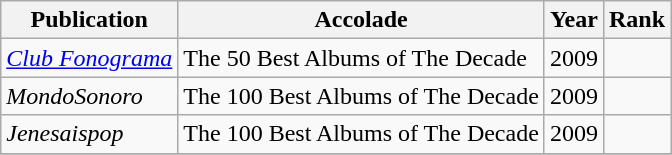<table class="sortable wikitable">
<tr>
<th>Publication</th>
<th>Accolade</th>
<th>Year</th>
<th>Rank</th>
</tr>
<tr>
<td><em><a href='#'>Club Fonograma</a></em></td>
<td>The 50 Best Albums of The Decade</td>
<td>2009</td>
<td></td>
</tr>
<tr>
<td><em>MondoSonoro</em></td>
<td>The 100 Best Albums of The Decade</td>
<td>2009</td>
<td></td>
</tr>
<tr>
<td><em>Jenesaispop</em></td>
<td>The 100 Best Albums of The Decade</td>
<td>2009</td>
<td></td>
</tr>
<tr>
</tr>
</table>
